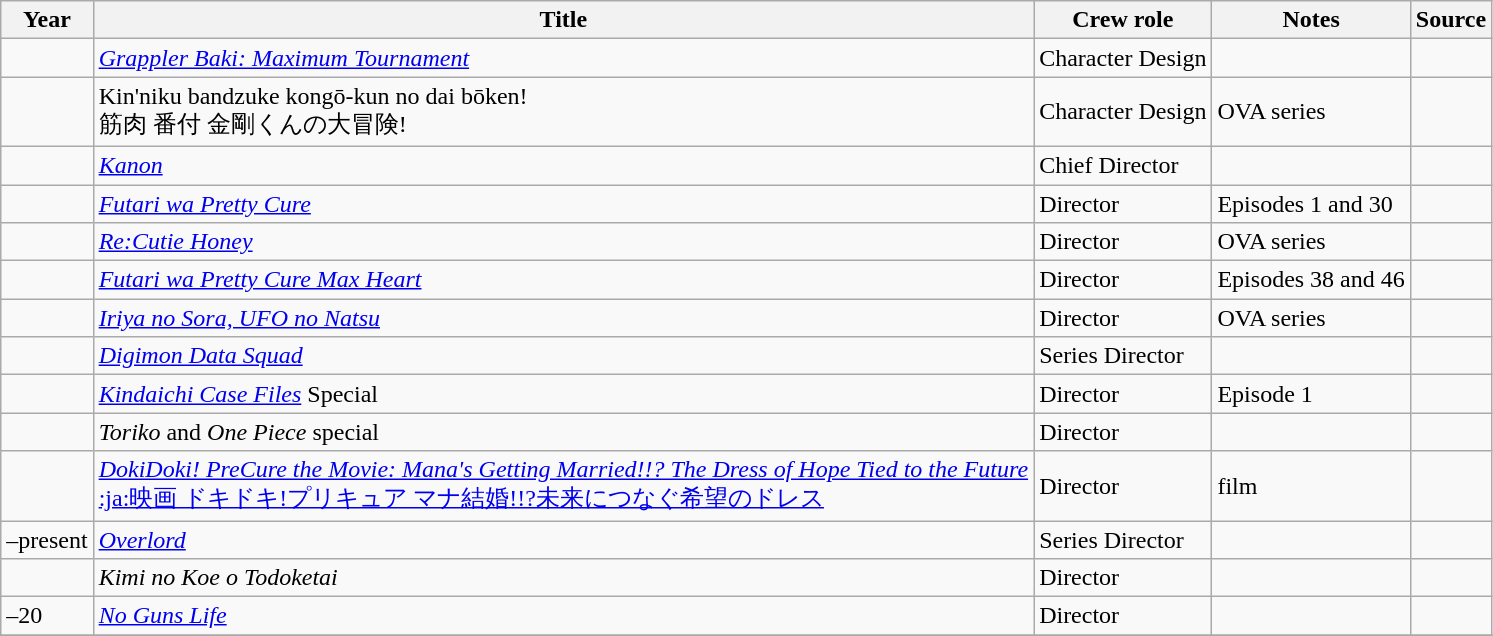<table class="wikitable sortable plainrowheaders">
<tr>
<th>Year</th>
<th>Title</th>
<th>Crew role</th>
<th class="unsortable">Notes</th>
<th class="unsortable">Source</th>
</tr>
<tr>
<td></td>
<td><em><a href='#'>Grappler Baki: Maximum Tournament</a></em></td>
<td>Character Design</td>
<td></td>
<td></td>
</tr>
<tr>
<td></td>
<td>Kin'niku bandzuke kongō-kun no dai bōken!<br>筋肉 番付 金剛くんの大冒険!</td>
<td>Character Design</td>
<td>OVA series</td>
<td></td>
</tr>
<tr>
<td></td>
<td><em><a href='#'>Kanon</a></em></td>
<td>Chief Director</td>
<td></td>
<td></td>
</tr>
<tr>
<td></td>
<td><em><a href='#'>Futari wa Pretty Cure</a></em></td>
<td>Director</td>
<td>Episodes 1 and 30</td>
<td></td>
</tr>
<tr>
<td></td>
<td><em><a href='#'>Re:Cutie Honey</a></em></td>
<td>Director</td>
<td>OVA series</td>
<td></td>
</tr>
<tr>
<td></td>
<td><em><a href='#'>Futari wa Pretty Cure Max Heart</a></em></td>
<td>Director</td>
<td>Episodes 38 and 46</td>
<td></td>
</tr>
<tr>
<td></td>
<td><em><a href='#'>Iriya no Sora, UFO no Natsu</a></em></td>
<td>Director</td>
<td>OVA series</td>
<td></td>
</tr>
<tr>
<td></td>
<td><em><a href='#'>Digimon Data Squad</a></em></td>
<td>Series Director</td>
<td></td>
<td></td>
</tr>
<tr>
<td></td>
<td><em><a href='#'>Kindaichi Case Files</a></em> Special</td>
<td>Director</td>
<td>Episode 1</td>
<td></td>
</tr>
<tr>
<td></td>
<td><em>Toriko</em> and <em>One Piece</em> special</td>
<td>Director</td>
<td></td>
<td></td>
</tr>
<tr>
<td></td>
<td><em><a href='#'>DokiDoki! PreCure the Movie: Mana's Getting Married!!? The Dress of Hope Tied to the Future</a></em><br><a href='#'>:ja:映画 ドキドキ!プリキュア マナ結婚!!?未来につなぐ希望のドレス</a></td>
<td>Director</td>
<td>film</td>
<td></td>
</tr>
<tr>
<td>–present</td>
<td><em><a href='#'>Overlord</a></em></td>
<td>Series Director</td>
<td></td>
<td></td>
</tr>
<tr>
<td></td>
<td><em>Kimi no Koe o Todoketai</em></td>
<td>Director</td>
<td></td>
<td></td>
</tr>
<tr>
<td>–20</td>
<td><em><a href='#'>No Guns Life</a></em></td>
<td>Director</td>
<td></td>
<td></td>
</tr>
<tr>
</tr>
</table>
